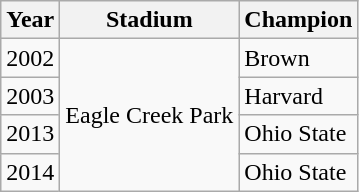<table class="wikitable">
<tr>
<th>Year</th>
<th>Stadium</th>
<th>Champion</th>
</tr>
<tr>
<td>2002</td>
<td rowspan="4">Eagle Creek Park</td>
<td>Brown</td>
</tr>
<tr>
<td>2003</td>
<td>Harvard</td>
</tr>
<tr>
<td>2013</td>
<td>Ohio State</td>
</tr>
<tr>
<td>2014</td>
<td>Ohio State</td>
</tr>
</table>
